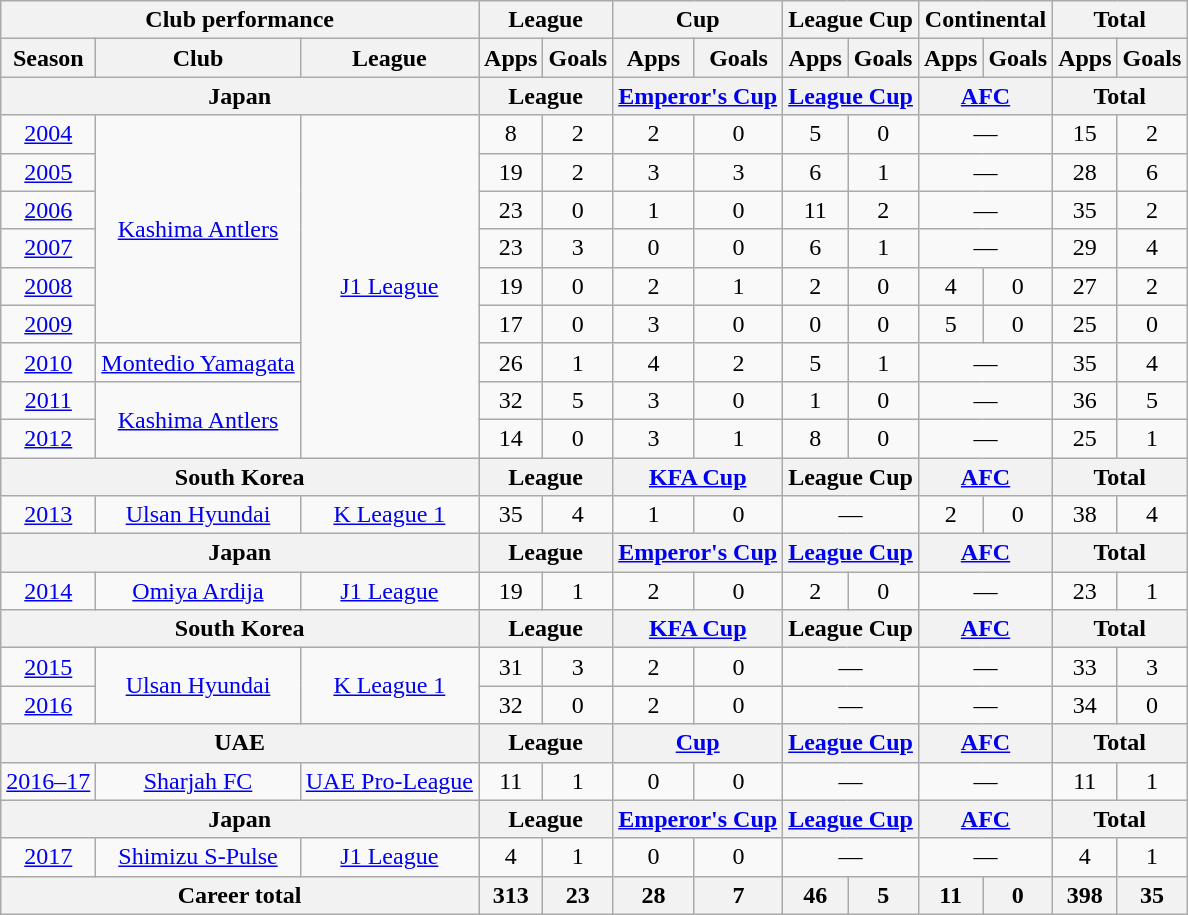<table class="wikitable" style="text-align:center">
<tr>
<th colspan=3>Club performance</th>
<th colspan=2>League</th>
<th colspan=2>Cup</th>
<th colspan=2>League Cup</th>
<th colspan=2>Continental</th>
<th colspan=2>Total</th>
</tr>
<tr>
<th>Season</th>
<th>Club</th>
<th>League</th>
<th>Apps</th>
<th>Goals</th>
<th>Apps</th>
<th>Goals</th>
<th>Apps</th>
<th>Goals</th>
<th>Apps</th>
<th>Goals</th>
<th>Apps</th>
<th>Goals</th>
</tr>
<tr>
<th colspan=3>Japan</th>
<th colspan=2>League</th>
<th colspan=2><a href='#'>Emperor's Cup</a></th>
<th colspan=2><a href='#'>League Cup</a></th>
<th colspan=2><a href='#'>AFC</a></th>
<th colspan=2>Total</th>
</tr>
<tr>
<td><a href='#'>2004</a></td>
<td rowspan="6"><a href='#'>Kashima Antlers</a></td>
<td rowspan="9"><a href='#'>J1 League</a></td>
<td>8</td>
<td>2</td>
<td>2</td>
<td>0</td>
<td>5</td>
<td>0</td>
<td colspan="2">—</td>
<td>15</td>
<td>2</td>
</tr>
<tr>
<td><a href='#'>2005</a></td>
<td>19</td>
<td>2</td>
<td>3</td>
<td>3</td>
<td>6</td>
<td>1</td>
<td colspan="2">—</td>
<td>28</td>
<td>6</td>
</tr>
<tr>
<td><a href='#'>2006</a></td>
<td>23</td>
<td>0</td>
<td>1</td>
<td>0</td>
<td>11</td>
<td>2</td>
<td colspan="2">—</td>
<td>35</td>
<td>2</td>
</tr>
<tr>
<td><a href='#'>2007</a></td>
<td>23</td>
<td>3</td>
<td>0</td>
<td>0</td>
<td>6</td>
<td>1</td>
<td colspan="2">—</td>
<td>29</td>
<td>4</td>
</tr>
<tr>
<td><a href='#'>2008</a></td>
<td>19</td>
<td>0</td>
<td>2</td>
<td>1</td>
<td>2</td>
<td>0</td>
<td>4</td>
<td>0</td>
<td>27</td>
<td>2</td>
</tr>
<tr>
<td><a href='#'>2009</a></td>
<td>17</td>
<td>0</td>
<td>3</td>
<td>0</td>
<td>0</td>
<td>0</td>
<td>5</td>
<td>0</td>
<td>25</td>
<td>0</td>
</tr>
<tr>
<td><a href='#'>2010</a></td>
<td><a href='#'>Montedio Yamagata</a></td>
<td>26</td>
<td>1</td>
<td>4</td>
<td>2</td>
<td>5</td>
<td>1</td>
<td colspan="2">—</td>
<td>35</td>
<td>4</td>
</tr>
<tr>
<td><a href='#'>2011</a></td>
<td rowspan="2"><a href='#'>Kashima Antlers</a></td>
<td>32</td>
<td>5</td>
<td>3</td>
<td>0</td>
<td>1</td>
<td>0</td>
<td colspan="2">—</td>
<td>36</td>
<td>5</td>
</tr>
<tr>
<td><a href='#'>2012</a></td>
<td>14</td>
<td>0</td>
<td>3</td>
<td>1</td>
<td>8</td>
<td>0</td>
<td colspan="2">—</td>
<td>25</td>
<td>1</td>
</tr>
<tr>
<th colspan=3>South Korea</th>
<th colspan=2>League</th>
<th colspan=2><a href='#'>KFA Cup</a></th>
<th colspan=2>League Cup</th>
<th colspan=2><a href='#'>AFC</a></th>
<th colspan=2>Total</th>
</tr>
<tr>
<td><a href='#'>2013</a></td>
<td><a href='#'>Ulsan Hyundai</a></td>
<td><a href='#'>K League 1</a></td>
<td>35</td>
<td>4</td>
<td>1</td>
<td>0</td>
<td colspan="2">—</td>
<td>2</td>
<td>0</td>
<td>38</td>
<td>4</td>
</tr>
<tr>
<th colspan=3>Japan</th>
<th colspan=2>League</th>
<th colspan=2><a href='#'>Emperor's Cup</a></th>
<th colspan=2><a href='#'>League Cup</a></th>
<th colspan=2><a href='#'>AFC</a></th>
<th colspan=2>Total</th>
</tr>
<tr>
<td><a href='#'>2014</a></td>
<td><a href='#'>Omiya Ardija</a></td>
<td><a href='#'>J1 League</a></td>
<td>19</td>
<td>1</td>
<td>2</td>
<td>0</td>
<td>2</td>
<td>0</td>
<td colspan="2">—</td>
<td>23</td>
<td>1</td>
</tr>
<tr>
<th colspan=3>South Korea</th>
<th colspan=2>League</th>
<th colspan=2><a href='#'>KFA Cup</a></th>
<th colspan=2>League Cup</th>
<th colspan=2><a href='#'>AFC</a></th>
<th colspan=2>Total</th>
</tr>
<tr>
<td><a href='#'>2015</a></td>
<td rowspan="2"><a href='#'>Ulsan Hyundai</a></td>
<td rowspan="2"><a href='#'>K League 1</a></td>
<td>31</td>
<td>3</td>
<td>2</td>
<td>0</td>
<td colspan="2">—</td>
<td colspan="2">—</td>
<td>33</td>
<td>3</td>
</tr>
<tr>
<td><a href='#'>2016</a></td>
<td>32</td>
<td>0</td>
<td>2</td>
<td>0</td>
<td colspan="2">—</td>
<td colspan="2">—</td>
<td>34</td>
<td>0</td>
</tr>
<tr>
<th colspan=3>UAE</th>
<th colspan=2>League</th>
<th colspan=2><a href='#'>Cup</a></th>
<th colspan=2><a href='#'>League Cup</a></th>
<th colspan=2><a href='#'>AFC</a></th>
<th colspan=2>Total</th>
</tr>
<tr>
<td><a href='#'>2016–17</a></td>
<td><a href='#'>Sharjah FC</a></td>
<td><a href='#'>UAE Pro-League</a></td>
<td>11</td>
<td>1</td>
<td>0</td>
<td>0</td>
<td colspan="2">—</td>
<td colspan="2">—</td>
<td>11</td>
<td>1</td>
</tr>
<tr>
<th colspan=3>Japan</th>
<th colspan=2>League</th>
<th colspan=2><a href='#'>Emperor's Cup</a></th>
<th colspan=2><a href='#'>League Cup</a></th>
<th colspan=2><a href='#'>AFC</a></th>
<th colspan=2>Total</th>
</tr>
<tr>
<td><a href='#'>2017</a></td>
<td rowspan="1"><a href='#'>Shimizu S-Pulse</a></td>
<td rowspan="1"><a href='#'>J1 League</a></td>
<td>4</td>
<td>1</td>
<td>0</td>
<td>0</td>
<td colspan="2">—</td>
<td colspan="2">—</td>
<td>4</td>
<td>1</td>
</tr>
<tr>
<th colspan=3>Career total</th>
<th>313</th>
<th>23</th>
<th>28</th>
<th>7</th>
<th>46</th>
<th>5</th>
<th>11</th>
<th>0</th>
<th>398</th>
<th>35</th>
</tr>
</table>
